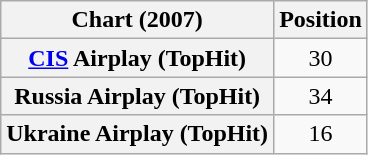<table class="wikitable sortable plainrowheaders" style="text-align:center;">
<tr>
<th scope="col">Chart (2007)</th>
<th scope="col">Position</th>
</tr>
<tr>
<th scope="row"><a href='#'>CIS</a> Airplay (TopHit)</th>
<td>30</td>
</tr>
<tr>
<th scope="row">Russia Airplay (TopHit)</th>
<td>34</td>
</tr>
<tr>
<th scope="row">Ukraine Airplay (TopHit)</th>
<td>16</td>
</tr>
</table>
